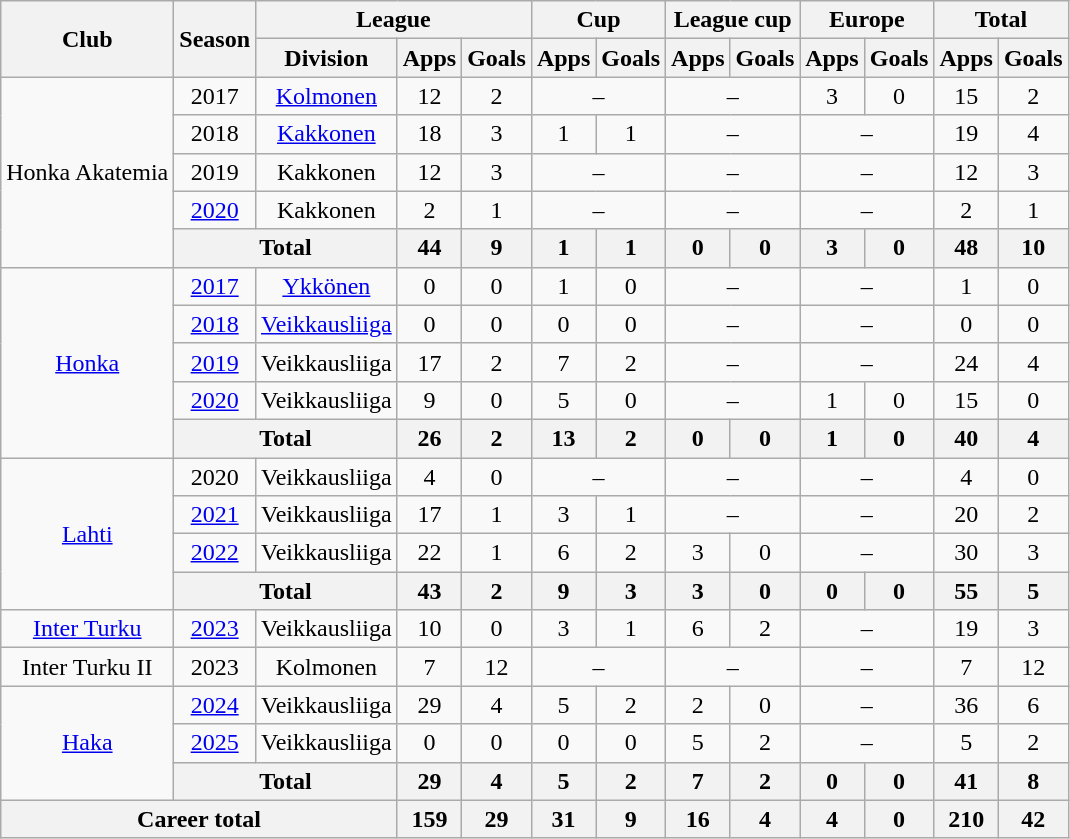<table class="wikitable" style="text-align:center">
<tr>
<th rowspan="2">Club</th>
<th rowspan="2">Season</th>
<th colspan="3">League</th>
<th colspan="2">Cup</th>
<th colspan="2">League cup</th>
<th colspan="2">Europe</th>
<th colspan="2">Total</th>
</tr>
<tr>
<th>Division</th>
<th>Apps</th>
<th>Goals</th>
<th>Apps</th>
<th>Goals</th>
<th>Apps</th>
<th>Goals</th>
<th>Apps</th>
<th>Goals</th>
<th>Apps</th>
<th>Goals</th>
</tr>
<tr>
<td rowspan=5>Honka Akatemia</td>
<td>2017</td>
<td><a href='#'>Kolmonen</a></td>
<td>12</td>
<td>2</td>
<td colspan=2>–</td>
<td colspan=2>–</td>
<td>3</td>
<td>0</td>
<td>15</td>
<td>2</td>
</tr>
<tr>
<td>2018</td>
<td><a href='#'>Kakkonen</a></td>
<td>18</td>
<td>3</td>
<td>1</td>
<td>1</td>
<td colspan=2>–</td>
<td colspan=2>–</td>
<td>19</td>
<td>4</td>
</tr>
<tr>
<td>2019</td>
<td>Kakkonen</td>
<td>12</td>
<td>3</td>
<td colspan=2>–</td>
<td colspan=2>–</td>
<td colspan=2>–</td>
<td>12</td>
<td>3</td>
</tr>
<tr>
<td><a href='#'>2020</a></td>
<td>Kakkonen</td>
<td>2</td>
<td>1</td>
<td colspan=2>–</td>
<td colspan=2>–</td>
<td colspan=2>–</td>
<td>2</td>
<td>1</td>
</tr>
<tr>
<th colspan="2">Total</th>
<th>44</th>
<th>9</th>
<th>1</th>
<th>1</th>
<th>0</th>
<th>0</th>
<th>3</th>
<th>0</th>
<th>48</th>
<th>10</th>
</tr>
<tr>
<td rowspan=5><a href='#'>Honka</a></td>
<td><a href='#'>2017</a></td>
<td><a href='#'>Ykkönen</a></td>
<td>0</td>
<td>0</td>
<td>1</td>
<td>0</td>
<td colspan=2>–</td>
<td colspan=2>–</td>
<td>1</td>
<td>0</td>
</tr>
<tr>
<td><a href='#'>2018</a></td>
<td><a href='#'>Veikkausliiga</a></td>
<td>0</td>
<td>0</td>
<td>0</td>
<td>0</td>
<td colspan=2>–</td>
<td colspan=2>–</td>
<td>0</td>
<td>0</td>
</tr>
<tr>
<td><a href='#'>2019</a></td>
<td>Veikkausliiga</td>
<td>17</td>
<td>2</td>
<td>7</td>
<td>2</td>
<td colspan=2>–</td>
<td colspan=2>–</td>
<td>24</td>
<td>4</td>
</tr>
<tr>
<td><a href='#'>2020</a></td>
<td>Veikkausliiga</td>
<td>9</td>
<td>0</td>
<td>5</td>
<td>0</td>
<td colspan=2>–</td>
<td>1</td>
<td>0</td>
<td>15</td>
<td>0</td>
</tr>
<tr>
<th colspan="2">Total</th>
<th>26</th>
<th>2</th>
<th>13</th>
<th>2</th>
<th>0</th>
<th>0</th>
<th>1</th>
<th>0</th>
<th>40</th>
<th>4</th>
</tr>
<tr>
<td rowspan=4><a href='#'>Lahti</a></td>
<td>2020</td>
<td>Veikkausliiga</td>
<td>4</td>
<td>0</td>
<td colspan=2>–</td>
<td colspan=2>–</td>
<td colspan=2>–</td>
<td>4</td>
<td>0</td>
</tr>
<tr>
<td><a href='#'>2021</a></td>
<td>Veikkausliiga</td>
<td>17</td>
<td>1</td>
<td>3</td>
<td>1</td>
<td colspan=2>–</td>
<td colspan=2>–</td>
<td>20</td>
<td>2</td>
</tr>
<tr>
<td><a href='#'>2022</a></td>
<td>Veikkausliiga</td>
<td>22</td>
<td>1</td>
<td>6</td>
<td>2</td>
<td>3</td>
<td>0</td>
<td colspan=2>–</td>
<td>30</td>
<td>3</td>
</tr>
<tr>
<th colspan="2">Total</th>
<th>43</th>
<th>2</th>
<th>9</th>
<th>3</th>
<th>3</th>
<th>0</th>
<th>0</th>
<th>0</th>
<th>55</th>
<th>5</th>
</tr>
<tr>
<td><a href='#'>Inter Turku</a></td>
<td><a href='#'>2023</a></td>
<td>Veikkausliiga</td>
<td>10</td>
<td>0</td>
<td>3</td>
<td>1</td>
<td>6</td>
<td>2</td>
<td colspan=2>–</td>
<td>19</td>
<td>3</td>
</tr>
<tr>
<td>Inter Turku II</td>
<td>2023</td>
<td>Kolmonen</td>
<td>7</td>
<td>12</td>
<td colspan=2>–</td>
<td colspan=2>–</td>
<td colspan=2>–</td>
<td>7</td>
<td>12</td>
</tr>
<tr>
<td rowspan=3><a href='#'>Haka</a></td>
<td><a href='#'>2024</a></td>
<td>Veikkausliiga</td>
<td>29</td>
<td>4</td>
<td>5</td>
<td>2</td>
<td>2</td>
<td>0</td>
<td colspan=2>–</td>
<td>36</td>
<td>6</td>
</tr>
<tr>
<td><a href='#'>2025</a></td>
<td>Veikkausliiga</td>
<td>0</td>
<td>0</td>
<td>0</td>
<td>0</td>
<td>5</td>
<td>2</td>
<td colspan=2>–</td>
<td>5</td>
<td>2</td>
</tr>
<tr>
<th colspan=2>Total</th>
<th>29</th>
<th>4</th>
<th>5</th>
<th>2</th>
<th>7</th>
<th>2</th>
<th>0</th>
<th>0</th>
<th>41</th>
<th>8</th>
</tr>
<tr>
<th colspan="3">Career total</th>
<th>159</th>
<th>29</th>
<th>31</th>
<th>9</th>
<th>16</th>
<th>4</th>
<th>4</th>
<th>0</th>
<th>210</th>
<th>42</th>
</tr>
</table>
